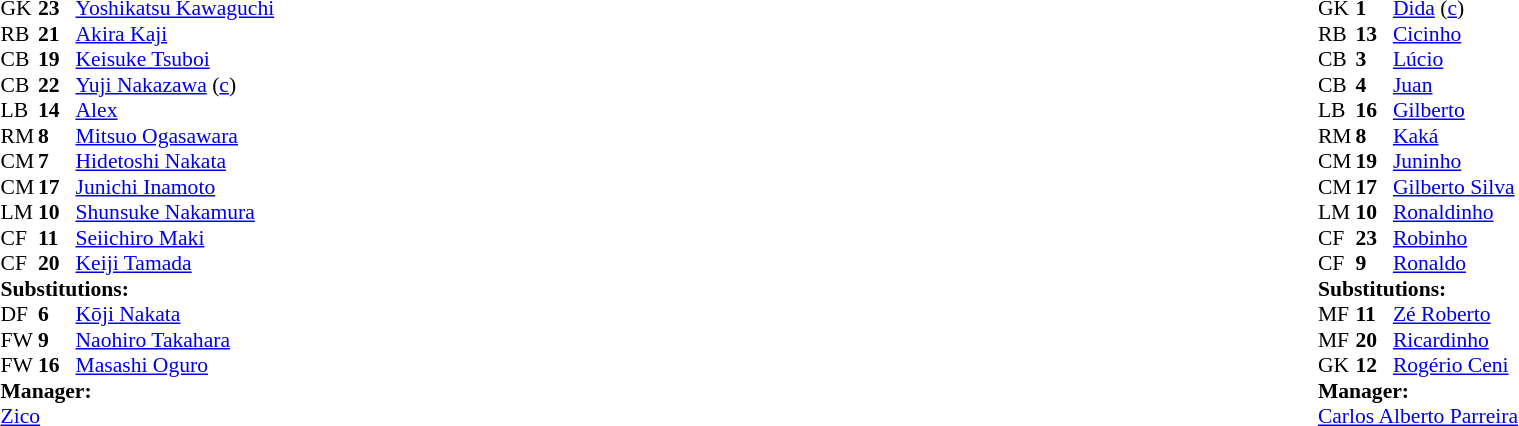<table width="100%">
<tr>
<td valign="top" width="40%"><br><table style="font-size: 90%" cellspacing="0" cellpadding="0">
<tr>
<th width="25"></th>
<th width="25"></th>
</tr>
<tr>
<td>GK</td>
<td><strong>23</strong></td>
<td><a href='#'>Yoshikatsu Kawaguchi</a></td>
</tr>
<tr>
<td>RB</td>
<td><strong>21</strong></td>
<td><a href='#'>Akira Kaji</a></td>
<td></td>
</tr>
<tr>
<td>CB</td>
<td><strong>19</strong></td>
<td><a href='#'>Keisuke Tsuboi</a></td>
</tr>
<tr>
<td>CB</td>
<td><strong>22</strong></td>
<td><a href='#'>Yuji Nakazawa</a> (<a href='#'>c</a>)</td>
</tr>
<tr>
<td>LB</td>
<td><strong>14</strong></td>
<td><a href='#'>Alex</a></td>
</tr>
<tr>
<td>RM</td>
<td><strong>8</strong></td>
<td><a href='#'>Mitsuo Ogasawara</a></td>
<td></td>
<td></td>
</tr>
<tr>
<td>CM</td>
<td><strong>7</strong></td>
<td><a href='#'>Hidetoshi Nakata</a></td>
</tr>
<tr>
<td>CM</td>
<td><strong>17</strong></td>
<td><a href='#'>Junichi Inamoto</a></td>
</tr>
<tr>
<td>LM</td>
<td><strong>10</strong></td>
<td><a href='#'>Shunsuke Nakamura</a></td>
</tr>
<tr>
<td>CF</td>
<td><strong>11</strong></td>
<td><a href='#'>Seiichiro Maki</a></td>
<td></td>
<td></td>
</tr>
<tr>
<td>CF</td>
<td><strong>20</strong></td>
<td><a href='#'>Keiji Tamada</a></td>
</tr>
<tr>
<td colspan=3><strong>Substitutions:</strong></td>
</tr>
<tr>
<td>DF</td>
<td><strong>6</strong></td>
<td><a href='#'>Kōji Nakata</a></td>
<td></td>
<td></td>
</tr>
<tr>
<td>FW</td>
<td><strong>9</strong></td>
<td><a href='#'>Naohiro Takahara</a></td>
<td></td>
<td></td>
<td></td>
</tr>
<tr>
<td>FW</td>
<td><strong>16</strong></td>
<td><a href='#'>Masashi Oguro</a></td>
<td></td>
<td></td>
<td></td>
</tr>
<tr>
<td colspan=3><strong>Manager:</strong></td>
</tr>
<tr>
<td colspan="4"> <a href='#'>Zico</a></td>
</tr>
</table>
</td>
<td valign="top"></td>
<td valign="top" width="50%"><br><table style="font-size: 90%" cellspacing="0" cellpadding="0" align=center>
<tr>
<th width="25"></th>
<th width="25"></th>
</tr>
<tr>
<td>GK</td>
<td><strong>1</strong></td>
<td><a href='#'>Dida</a> (<a href='#'>c</a>)</td>
<td></td>
<td></td>
</tr>
<tr>
<td>RB</td>
<td><strong>13</strong></td>
<td><a href='#'>Cicinho</a></td>
</tr>
<tr>
<td>CB</td>
<td><strong>3</strong></td>
<td><a href='#'>Lúcio</a></td>
</tr>
<tr>
<td>CB</td>
<td><strong>4</strong></td>
<td><a href='#'>Juan</a></td>
</tr>
<tr>
<td>LB</td>
<td><strong>16</strong></td>
<td><a href='#'>Gilberto</a></td>
<td></td>
</tr>
<tr>
<td>RM</td>
<td><strong>8</strong></td>
<td><a href='#'>Kaká</a></td>
<td></td>
<td></td>
</tr>
<tr>
<td>CM</td>
<td><strong>19</strong></td>
<td><a href='#'>Juninho</a></td>
</tr>
<tr>
<td>CM</td>
<td><strong>17</strong></td>
<td><a href='#'>Gilberto Silva</a></td>
</tr>
<tr>
<td>LM</td>
<td><strong>10</strong></td>
<td><a href='#'>Ronaldinho</a></td>
<td></td>
<td></td>
</tr>
<tr>
<td>CF</td>
<td><strong>23</strong></td>
<td><a href='#'>Robinho</a></td>
</tr>
<tr>
<td>CF</td>
<td><strong>9</strong></td>
<td><a href='#'>Ronaldo</a></td>
</tr>
<tr>
<td colspan=3><strong>Substitutions:</strong></td>
</tr>
<tr>
<td>MF</td>
<td><strong>11</strong></td>
<td><a href='#'>Zé Roberto</a></td>
<td></td>
<td></td>
</tr>
<tr>
<td>MF</td>
<td><strong>20</strong></td>
<td><a href='#'>Ricardinho</a></td>
<td></td>
<td></td>
</tr>
<tr>
<td>GK</td>
<td><strong>12</strong></td>
<td><a href='#'>Rogério Ceni</a></td>
<td></td>
<td></td>
</tr>
<tr>
<td colspan=3><strong>Manager:</strong></td>
</tr>
<tr>
<td colspan="4"><a href='#'>Carlos Alberto Parreira</a></td>
</tr>
</table>
</td>
</tr>
</table>
